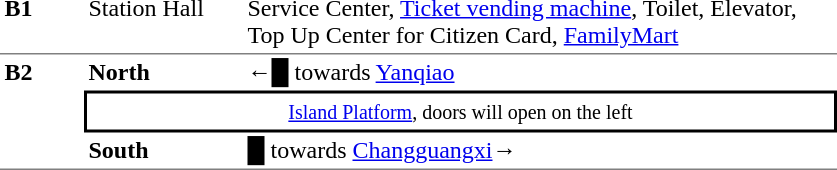<table table border=0 cellspacing=0 cellpadding=3>
<tr>
<td style="border-bottom:solid 1px gray;border-top:solid 0px gray;" width=50 valign=top><strong>B1</strong></td>
<td style="border-top:solid 0px gray;border-bottom:solid 1px gray;" width=100 valign=top>Station Hall</td>
<td style="border-top:solid 0px gray;border-bottom:solid 1px gray;" width=390 valign=top>Service Center, <a href='#'>Ticket vending machine</a>, Toilet, Elevator, Top Up Center for Citizen Card, <a href='#'>FamilyMart</a></td>
</tr>
<tr>
<td style="border-top:solid 0px gray;border-bottom:solid 1px gray;" width=50 rowspan=3 valign=top><strong>B2</strong></td>
<td style="border-top:solid 0px gray;" width=100><strong>North</strong></td>
<td style="border-top:solid 0px gray;" width=390>←<span>█</span>  towards <a href='#'>Yanqiao</a></td>
</tr>
<tr>
<td style="border-top:solid 2px black;border-right:solid 2px black;border-left:solid 2px black;border-bottom:solid 2px black;text-align:center;" colspan=2><small><a href='#'>Island Platform</a>, doors will open on the left</small></td>
</tr>
<tr>
<td style="border-bottom:solid 1px gray;"><strong>South</strong></td>
<td style="border-bottom:solid 1px gray;"><span>█</span> towards <a href='#'>Changguangxi</a>→</td>
</tr>
</table>
